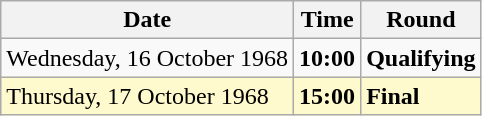<table class="wikitable">
<tr>
<th>Date</th>
<th>Time</th>
<th>Round</th>
</tr>
<tr>
<td>Wednesday, 16 October 1968</td>
<td><strong>10:00</strong></td>
<td><strong>Qualifying</strong></td>
</tr>
<tr style=background:lemonchiffon>
<td>Thursday, 17 October 1968</td>
<td><strong>15:00</strong></td>
<td><strong>Final</strong></td>
</tr>
</table>
